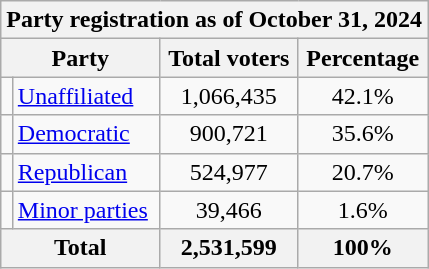<table class=wikitable>
<tr>
<th colspan = 6>Party registration as of October 31, 2024 </th>
</tr>
<tr>
<th colspan = 2>Party</th>
<th>Total voters</th>
<th>Percentage</th>
</tr>
<tr>
<td></td>
<td><a href='#'>Unaffiliated</a></td>
<td align=center>1,066,435</td>
<td align=center>42.1%</td>
</tr>
<tr>
<td></td>
<td><a href='#'>Democratic</a></td>
<td align=center>900,721</td>
<td align=center>35.6%</td>
</tr>
<tr>
<td></td>
<td><a href='#'>Republican</a></td>
<td align=center>524,977</td>
<td align=center>20.7%</td>
</tr>
<tr>
<td></td>
<td><a href='#'>Minor parties</a></td>
<td align=center>39,466</td>
<td align=center>1.6%</td>
</tr>
<tr>
<th colspan = 2>Total</th>
<th align=center>2,531,599</th>
<th align=center>100%</th>
</tr>
</table>
